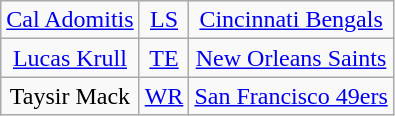<table class="wikitable" style="text-align:center">
<tr>
<td><a href='#'>Cal Adomitis</a></td>
<td><a href='#'>LS</a></td>
<td><a href='#'>Cincinnati Bengals</a></td>
</tr>
<tr>
<td><a href='#'>Lucas Krull</a></td>
<td><a href='#'>TE</a></td>
<td><a href='#'>New Orleans Saints</a></td>
</tr>
<tr>
<td>Taysir Mack</td>
<td><a href='#'>WR</a></td>
<td><a href='#'>San Francisco 49ers</a></td>
</tr>
</table>
